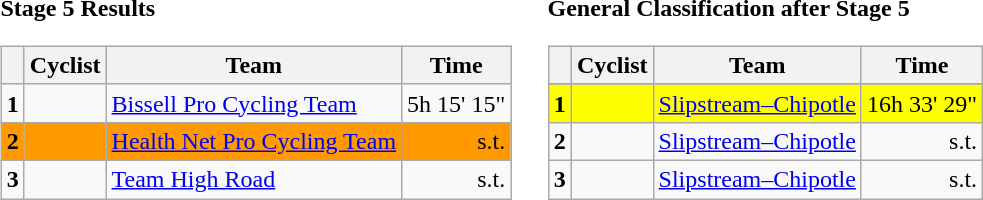<table>
<tr>
<td><strong>Stage 5 Results</strong><br><table class="wikitable">
<tr>
<th></th>
<th>Cyclist</th>
<th>Team</th>
<th>Time</th>
</tr>
<tr>
<td><strong>1</strong></td>
<td></td>
<td><a href='#'>Bissell Pro Cycling Team</a></td>
<td align=right>5h 15' 15"</td>
</tr>
<tr style="background:#ff9900;">
<td><strong>2</strong></td>
<td></td>
<td><a href='#'>Health Net Pro Cycling Team</a></td>
<td align=right>s.t.</td>
</tr>
<tr>
<td><strong>3</strong></td>
<td></td>
<td><a href='#'>Team High Road</a></td>
<td align=right>s.t.</td>
</tr>
</table>
</td>
<td></td>
<td><strong>General Classification after Stage 5</strong><br><table class="wikitable">
<tr>
<th></th>
<th>Cyclist</th>
<th>Team</th>
<th>Time</th>
</tr>
<tr>
</tr>
<tr style="background:#ffff00">
<td><strong>1</strong></td>
<td></td>
<td><a href='#'>Slipstream–Chipotle</a></td>
<td align=right>16h 33' 29"</td>
</tr>
<tr>
<td><strong>2</strong></td>
<td></td>
<td><a href='#'>Slipstream–Chipotle</a></td>
<td align=right>s.t.</td>
</tr>
<tr>
<td><strong>3</strong></td>
<td></td>
<td><a href='#'>Slipstream–Chipotle</a></td>
<td align=right>s.t.</td>
</tr>
</table>
</td>
</tr>
</table>
